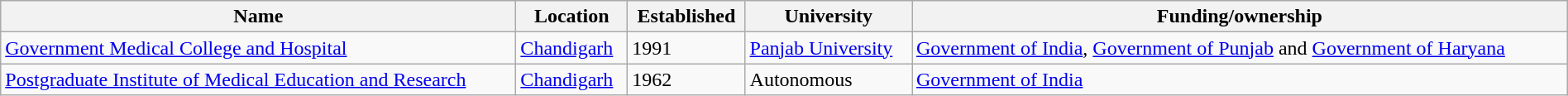<table class="wikitable sortable" style="width:100%">
<tr>
<th>Name</th>
<th>Location</th>
<th>Established</th>
<th>University</th>
<th>Funding/ownership</th>
</tr>
<tr>
<td><a href='#'>Government Medical College and Hospital</a></td>
<td><a href='#'>Chandigarh</a></td>
<td>1991</td>
<td><a href='#'>Panjab University</a></td>
<td><a href='#'>Government of India</a>, <a href='#'>Government of Punjab</a> and <a href='#'>Government of Haryana</a></td>
</tr>
<tr>
<td><a href='#'>Postgraduate Institute of Medical Education and Research</a></td>
<td><a href='#'>Chandigarh</a></td>
<td>1962</td>
<td>Autonomous</td>
<td><a href='#'>Government of India</a></td>
</tr>
</table>
